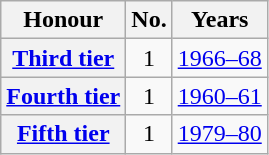<table class="wikitable plainrowheaders">
<tr>
<th scope=col>Honour</th>
<th scope=col>No.</th>
<th scope=col>Years</th>
</tr>
<tr>
<th scope=row><a href='#'>Third tier</a></th>
<td align=center>1</td>
<td><a href='#'>1966–68</a></td>
</tr>
<tr>
<th scope=row><a href='#'>Fourth tier</a></th>
<td align=center>1</td>
<td><a href='#'>1960–61</a></td>
</tr>
<tr>
<th scope=row><a href='#'>Fifth tier</a></th>
<td align=center>1</td>
<td><a href='#'>1979–80</a></td>
</tr>
</table>
